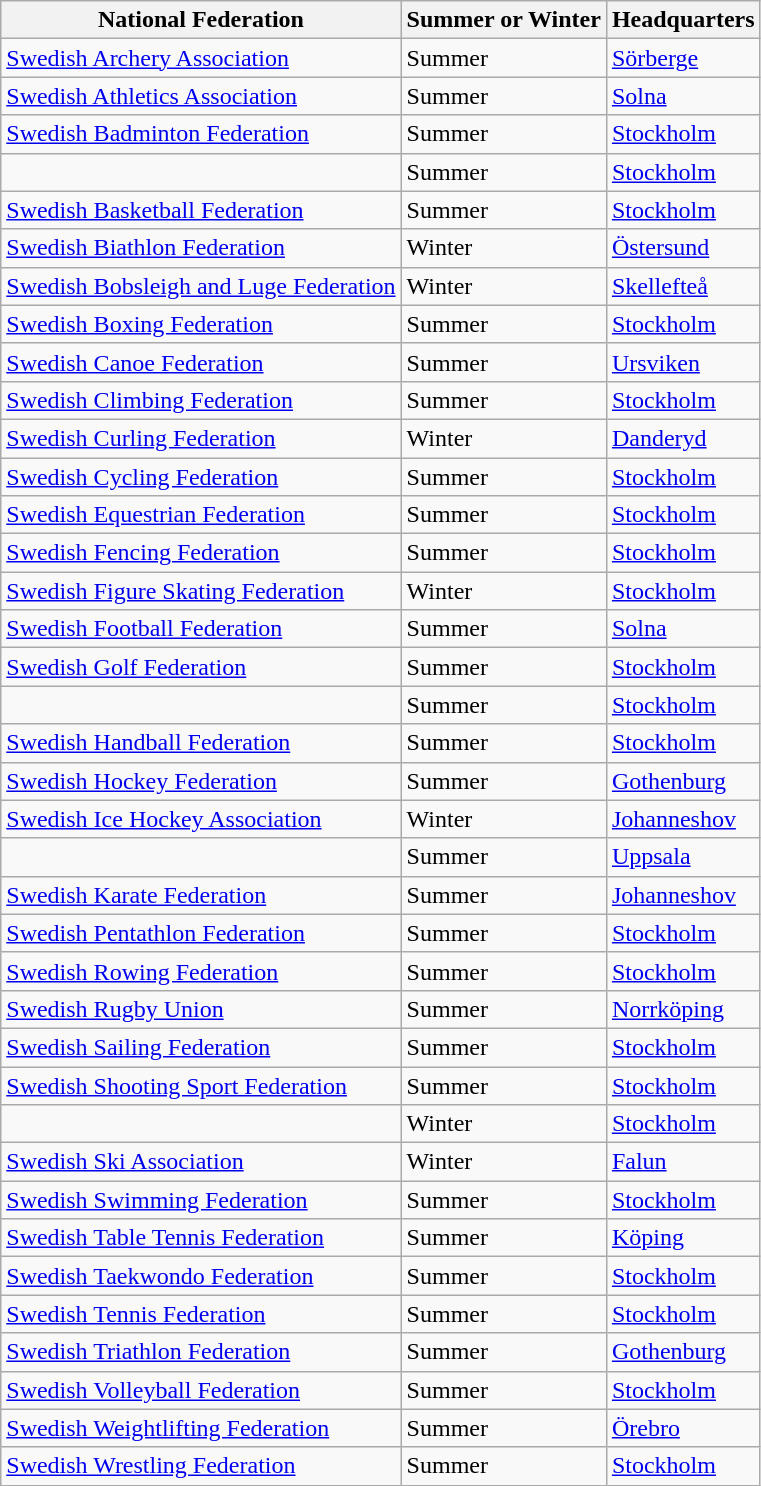<table class="wikitable sortable">
<tr>
<th>National Federation</th>
<th>Summer or Winter</th>
<th>Headquarters</th>
</tr>
<tr>
<td><a href='#'>Swedish Archery Association</a></td>
<td>Summer</td>
<td><a href='#'>Sörberge</a></td>
</tr>
<tr>
<td><a href='#'>Swedish Athletics Association</a></td>
<td>Summer</td>
<td><a href='#'>Solna</a></td>
</tr>
<tr>
<td><a href='#'>Swedish Badminton Federation</a></td>
<td>Summer</td>
<td><a href='#'>Stockholm</a></td>
</tr>
<tr>
<td></td>
<td>Summer</td>
<td><a href='#'>Stockholm</a></td>
</tr>
<tr>
<td><a href='#'>Swedish Basketball Federation</a></td>
<td>Summer</td>
<td><a href='#'>Stockholm</a></td>
</tr>
<tr>
<td><a href='#'>Swedish Biathlon Federation</a></td>
<td>Winter</td>
<td><a href='#'>Östersund</a></td>
</tr>
<tr>
<td><a href='#'>Swedish Bobsleigh and Luge Federation</a></td>
<td>Winter</td>
<td><a href='#'>Skellefteå</a></td>
</tr>
<tr>
<td><a href='#'>Swedish Boxing Federation</a></td>
<td>Summer</td>
<td><a href='#'>Stockholm</a></td>
</tr>
<tr>
<td><a href='#'>Swedish Canoe Federation</a></td>
<td>Summer</td>
<td><a href='#'>Ursviken</a></td>
</tr>
<tr>
<td><a href='#'>Swedish Climbing Federation</a></td>
<td>Summer</td>
<td><a href='#'>Stockholm</a></td>
</tr>
<tr>
<td><a href='#'>Swedish Curling Federation</a></td>
<td>Winter</td>
<td><a href='#'>Danderyd</a></td>
</tr>
<tr>
<td><a href='#'>Swedish Cycling Federation</a></td>
<td>Summer</td>
<td><a href='#'>Stockholm</a></td>
</tr>
<tr>
<td><a href='#'>Swedish Equestrian Federation</a></td>
<td>Summer</td>
<td><a href='#'>Stockholm</a></td>
</tr>
<tr>
<td><a href='#'>Swedish Fencing Federation</a></td>
<td>Summer</td>
<td><a href='#'>Stockholm</a></td>
</tr>
<tr>
<td><a href='#'>Swedish Figure Skating Federation</a></td>
<td>Winter</td>
<td><a href='#'>Stockholm</a></td>
</tr>
<tr>
<td><a href='#'>Swedish Football Federation</a></td>
<td>Summer</td>
<td><a href='#'>Solna</a></td>
</tr>
<tr>
<td><a href='#'>Swedish Golf Federation</a></td>
<td>Summer</td>
<td><a href='#'>Stockholm</a></td>
</tr>
<tr>
<td></td>
<td>Summer</td>
<td><a href='#'>Stockholm</a></td>
</tr>
<tr>
<td><a href='#'>Swedish Handball Federation</a></td>
<td>Summer</td>
<td><a href='#'>Stockholm</a></td>
</tr>
<tr>
<td><a href='#'>Swedish Hockey Federation</a></td>
<td>Summer</td>
<td><a href='#'>Gothenburg</a></td>
</tr>
<tr>
<td><a href='#'>Swedish Ice Hockey Association</a></td>
<td>Winter</td>
<td><a href='#'>Johanneshov</a></td>
</tr>
<tr>
<td></td>
<td>Summer</td>
<td><a href='#'>Uppsala</a></td>
</tr>
<tr>
<td><a href='#'>Swedish Karate Federation</a></td>
<td>Summer</td>
<td><a href='#'>Johanneshov</a></td>
</tr>
<tr>
<td><a href='#'>Swedish Pentathlon Federation</a></td>
<td>Summer</td>
<td><a href='#'>Stockholm</a></td>
</tr>
<tr>
<td><a href='#'>Swedish Rowing Federation</a></td>
<td>Summer</td>
<td><a href='#'>Stockholm</a></td>
</tr>
<tr>
<td><a href='#'>Swedish Rugby Union</a></td>
<td>Summer</td>
<td><a href='#'>Norrköping</a></td>
</tr>
<tr>
<td><a href='#'>Swedish Sailing Federation</a></td>
<td>Summer</td>
<td><a href='#'>Stockholm</a></td>
</tr>
<tr>
<td><a href='#'>Swedish Shooting Sport Federation</a></td>
<td>Summer</td>
<td><a href='#'>Stockholm</a></td>
</tr>
<tr>
<td></td>
<td>Winter</td>
<td><a href='#'>Stockholm</a></td>
</tr>
<tr>
<td><a href='#'>Swedish Ski Association</a></td>
<td>Winter</td>
<td><a href='#'>Falun</a></td>
</tr>
<tr>
<td><a href='#'>Swedish Swimming Federation</a></td>
<td>Summer</td>
<td><a href='#'>Stockholm</a></td>
</tr>
<tr>
<td><a href='#'>Swedish Table Tennis Federation</a></td>
<td>Summer</td>
<td><a href='#'>Köping</a></td>
</tr>
<tr>
<td><a href='#'>Swedish Taekwondo Federation</a></td>
<td>Summer</td>
<td><a href='#'>Stockholm</a></td>
</tr>
<tr>
<td><a href='#'>Swedish Tennis Federation</a></td>
<td>Summer</td>
<td><a href='#'>Stockholm</a></td>
</tr>
<tr>
<td><a href='#'>Swedish Triathlon Federation</a></td>
<td>Summer</td>
<td><a href='#'>Gothenburg</a></td>
</tr>
<tr>
<td><a href='#'>Swedish Volleyball Federation</a></td>
<td>Summer</td>
<td><a href='#'>Stockholm</a></td>
</tr>
<tr>
<td><a href='#'>Swedish Weightlifting Federation</a></td>
<td>Summer</td>
<td><a href='#'>Örebro</a></td>
</tr>
<tr>
<td><a href='#'>Swedish Wrestling Federation</a></td>
<td>Summer</td>
<td><a href='#'>Stockholm</a></td>
</tr>
</table>
